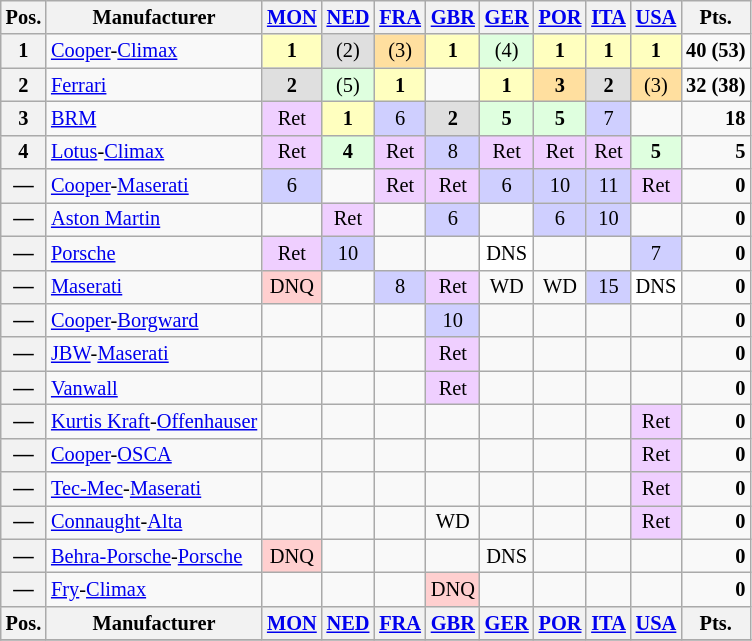<table class="wikitable" style="font-size: 85%; text-align:center;">
<tr valign="top">
<th valign="middle">Pos.</th>
<th valign="middle">Manufacturer</th>
<th><a href='#'>MON</a><br></th>
<th><a href='#'>NED</a><br></th>
<th><a href='#'>FRA</a><br></th>
<th><a href='#'>GBR</a><br></th>
<th><a href='#'>GER</a><br></th>
<th><a href='#'>POR</a><br></th>
<th><a href='#'>ITA</a><br></th>
<th><a href='#'>USA</a><br></th>
<th valign="middle">Pts.</th>
</tr>
<tr>
<th>1</th>
<td align="left"> <a href='#'>Cooper</a>-<a href='#'>Climax</a></td>
<td style="background:#ffffbf;"><strong>1</strong></td>
<td style="background:#dfdfdf;">(2)</td>
<td style="background:#ffdf9f;">(3)</td>
<td style="background:#ffffbf;"><strong>1</strong></td>
<td style="background:#dfffdf;">(4)</td>
<td style="background:#ffffbf;"><strong>1</strong></td>
<td style="background:#ffffbf;"><strong>1</strong></td>
<td style="background:#ffffbf;"><strong>1</strong></td>
<td align="right"><strong>40 (53)</strong></td>
</tr>
<tr>
<th>2</th>
<td align="left"> <a href='#'>Ferrari</a></td>
<td style="background:#dfdfdf;"><strong>2</strong></td>
<td style="background:#dfffdf;">(5)</td>
<td style="background:#ffffbf;"><strong>1</strong></td>
<td></td>
<td style="background:#ffffbf;"><strong>1</strong></td>
<td style="background:#ffdf9f;"><strong>3</strong></td>
<td style="background:#dfdfdf;"><strong>2</strong></td>
<td style="background:#ffdf9f;">(3)</td>
<td align="right"><strong>32 (38)</strong></td>
</tr>
<tr>
<th>3</th>
<td align="left"> <a href='#'>BRM</a></td>
<td style="background:#efcfff;">Ret</td>
<td style="background:#ffffbf;"><strong>1</strong></td>
<td style="background:#cfcfff;">6</td>
<td style="background:#dfdfdf;"><strong>2</strong></td>
<td style="background:#dfffdf;"><strong>5</strong></td>
<td style="background:#dfffdf;"><strong>5</strong></td>
<td style="background:#cfcfff;">7</td>
<td></td>
<td align="right"><strong>18</strong></td>
</tr>
<tr>
<th>4</th>
<td align="left"> <a href='#'>Lotus</a>-<a href='#'>Climax</a></td>
<td style="background:#efcfff;">Ret</td>
<td style="background:#dfffdf;"><strong>4</strong></td>
<td style="background:#efcfff;">Ret</td>
<td style="background:#cfcfff;">8</td>
<td style="background:#efcfff;">Ret</td>
<td style="background:#efcfff;">Ret</td>
<td style="background:#efcfff;">Ret</td>
<td style="background:#dfffdf;"><strong>5</strong></td>
<td align="right"><strong>5</strong></td>
</tr>
<tr>
<th>—</th>
<td align="left"> <a href='#'>Cooper</a>-<a href='#'>Maserati</a></td>
<td style="background:#cfcfff;">6</td>
<td></td>
<td style="background:#efcfff;">Ret</td>
<td style="background:#efcfff;">Ret</td>
<td style="background:#cfcfff;">6</td>
<td style="background:#cfcfff;">10</td>
<td style="background:#cfcfff;">11</td>
<td style="background:#efcfff;">Ret</td>
<td align="right"><strong>0</strong></td>
</tr>
<tr>
<th>—</th>
<td align="left"> <a href='#'>Aston Martin</a></td>
<td></td>
<td style="background:#efcfff;">Ret</td>
<td></td>
<td style="background:#cfcfff;">6</td>
<td></td>
<td style="background:#cfcfff;">6</td>
<td style="background:#cfcfff;">10</td>
<td></td>
<td align="right"><strong>0</strong></td>
</tr>
<tr>
<th>—</th>
<td align="left"> <a href='#'>Porsche</a></td>
<td style="background:#efcfff;">Ret</td>
<td style="background:#cfcfff;">10</td>
<td></td>
<td></td>
<td style="background:#ffffff;">DNS</td>
<td></td>
<td></td>
<td style="background:#cfcfff;">7</td>
<td align="right"><strong>0</strong></td>
</tr>
<tr>
<th>—</th>
<td align="left"> <a href='#'>Maserati</a></td>
<td style="background:#ffcfcf;">DNQ</td>
<td></td>
<td style="background:#cfcfff;">8</td>
<td style="background:#efcfff;">Ret</td>
<td>WD</td>
<td>WD</td>
<td style="background:#cfcfff;">15</td>
<td style="background:#ffffff;">DNS</td>
<td align="right"><strong>0</strong></td>
</tr>
<tr>
<th>—</th>
<td align="left"> <a href='#'>Cooper</a>-<a href='#'>Borgward</a></td>
<td></td>
<td></td>
<td></td>
<td style="background:#cfcfff;">10</td>
<td></td>
<td></td>
<td></td>
<td></td>
<td align="right"><strong>0</strong></td>
</tr>
<tr>
<th>—</th>
<td align="left"> <a href='#'>JBW</a>-<a href='#'>Maserati</a></td>
<td></td>
<td></td>
<td></td>
<td style="background:#efcfff;">Ret</td>
<td></td>
<td></td>
<td></td>
<td></td>
<td align="right"><strong>0</strong></td>
</tr>
<tr>
<th>—</th>
<td align="left"> <a href='#'>Vanwall</a></td>
<td></td>
<td></td>
<td></td>
<td style="background:#efcfff;">Ret</td>
<td></td>
<td></td>
<td></td>
<td></td>
<td align="right"><strong>0</strong></td>
</tr>
<tr>
<th>—</th>
<td align="left"> <a href='#'>Kurtis Kraft</a>-<a href='#'>Offenhauser</a></td>
<td></td>
<td></td>
<td></td>
<td></td>
<td></td>
<td></td>
<td></td>
<td style="background:#efcfff;">Ret</td>
<td align="right"><strong>0</strong></td>
</tr>
<tr>
<th>—</th>
<td align="left"> <a href='#'>Cooper</a>-<a href='#'>OSCA</a></td>
<td></td>
<td></td>
<td></td>
<td></td>
<td></td>
<td></td>
<td></td>
<td style="background:#efcfff;">Ret</td>
<td align="right"><strong>0</strong></td>
</tr>
<tr>
<th>—</th>
<td align="left"> <a href='#'>Tec-Mec</a>-<a href='#'>Maserati</a></td>
<td></td>
<td></td>
<td></td>
<td></td>
<td></td>
<td></td>
<td></td>
<td style="background:#efcfff;">Ret</td>
<td align="right"><strong>0</strong></td>
</tr>
<tr>
<th>—</th>
<td align="left"> <a href='#'>Connaught</a>-<a href='#'>Alta</a></td>
<td></td>
<td></td>
<td></td>
<td>WD</td>
<td></td>
<td></td>
<td></td>
<td style="background:#efcfff;">Ret</td>
<td align="right"><strong>0</strong></td>
</tr>
<tr>
<th>—</th>
<td align="left"> <a href='#'>Behra-Porsche</a>-<a href='#'>Porsche</a></td>
<td style="background:#ffcfcf;">DNQ</td>
<td></td>
<td></td>
<td></td>
<td>DNS</td>
<td></td>
<td></td>
<td></td>
<td align="right"><strong>0</strong></td>
</tr>
<tr>
<th>—</th>
<td align="left"> <a href='#'>Fry</a>-<a href='#'>Climax</a></td>
<td></td>
<td></td>
<td></td>
<td style="background:#ffcfcf;">DNQ</td>
<td></td>
<td></td>
<td></td>
<td></td>
<td align="right"><strong>0</strong></td>
</tr>
<tr valign="top">
<th valign="middle">Pos.</th>
<th valign="middle">Manufacturer</th>
<th><a href='#'>MON</a><br></th>
<th><a href='#'>NED</a><br></th>
<th><a href='#'>FRA</a><br></th>
<th><a href='#'>GBR</a><br></th>
<th><a href='#'>GER</a><br></th>
<th><a href='#'>POR</a><br></th>
<th><a href='#'>ITA</a><br></th>
<th><a href='#'>USA</a><br></th>
<th valign="middle">Pts.</th>
</tr>
<tr>
</tr>
</table>
